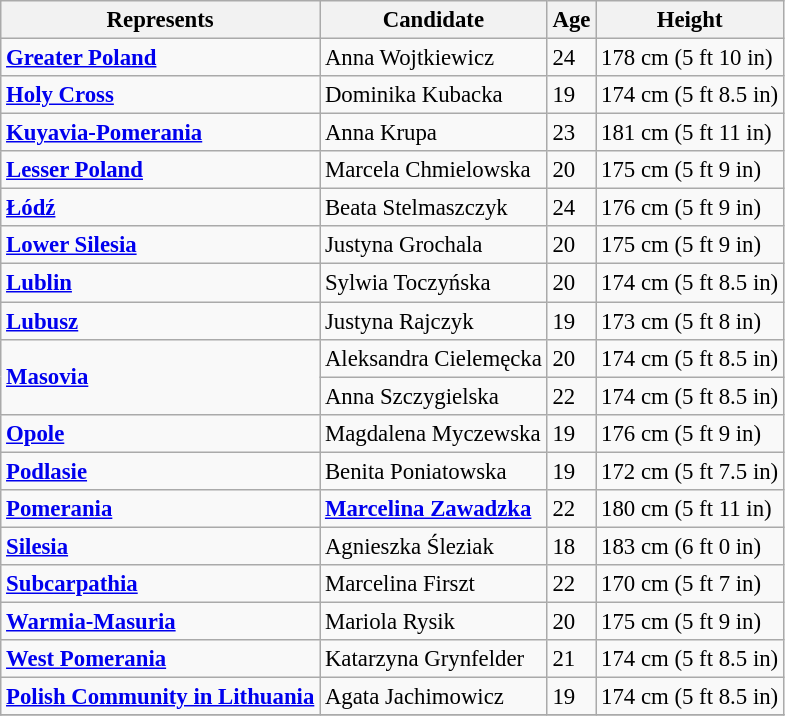<table class="wikitable sortable" style="font-size: 95%;">
<tr>
<th>Represents</th>
<th>Candidate</th>
<th>Age</th>
<th>Height</th>
</tr>
<tr>
<td> <strong><a href='#'>Greater Poland</a></strong></td>
<td>Anna Wojtkiewicz</td>
<td>24</td>
<td>178 cm (5 ft 10 in)</td>
</tr>
<tr>
<td> <strong><a href='#'>Holy Cross</a></strong></td>
<td>Dominika Kubacka</td>
<td>19</td>
<td>174 cm (5 ft 8.5 in)</td>
</tr>
<tr>
<td> <strong><a href='#'>Kuyavia-Pomerania</a></strong></td>
<td>Anna Krupa</td>
<td>23</td>
<td>181 cm (5 ft 11 in)</td>
</tr>
<tr>
<td> <strong><a href='#'>Lesser Poland</a></strong></td>
<td>Marcela Chmielowska</td>
<td>20</td>
<td>175 cm (5 ft 9 in)</td>
</tr>
<tr>
<td> <strong><a href='#'>Łódź</a></strong></td>
<td>Beata Stelmaszczyk</td>
<td>24</td>
<td>176 cm (5 ft 9 in)</td>
</tr>
<tr>
<td> <strong><a href='#'>Lower Silesia</a></strong></td>
<td>Justyna Grochala</td>
<td>20</td>
<td>175 cm (5 ft 9 in)</td>
</tr>
<tr>
<td> <strong><a href='#'>Lublin</a></strong></td>
<td>Sylwia Toczyńska</td>
<td>20</td>
<td>174 cm (5 ft 8.5 in)</td>
</tr>
<tr>
<td> <strong><a href='#'>Lubusz</a></strong></td>
<td>Justyna Rajczyk</td>
<td>19</td>
<td>173 cm (5 ft 8 in)</td>
</tr>
<tr>
<td rowspan="2"> <strong><a href='#'>Masovia</a></strong></td>
<td>Aleksandra Cielemęcka</td>
<td>20</td>
<td>174 cm (5 ft 8.5 in)</td>
</tr>
<tr>
<td>Anna Szczygielska</td>
<td>22</td>
<td>174 cm (5 ft 8.5 in)</td>
</tr>
<tr>
<td> <strong><a href='#'>Opole</a></strong></td>
<td>Magdalena Myczewska</td>
<td>19</td>
<td>176 cm (5 ft 9 in)</td>
</tr>
<tr>
<td> <strong><a href='#'>Podlasie</a></strong></td>
<td>Benita Poniatowska</td>
<td>19</td>
<td>172 cm (5 ft 7.5 in)</td>
</tr>
<tr>
<td> <strong><a href='#'>Pomerania</a></strong></td>
<td><strong><a href='#'>Marcelina Zawadzka</a></strong></td>
<td>22</td>
<td>180 cm (5 ft 11 in)</td>
</tr>
<tr>
<td> <strong><a href='#'>Silesia</a></strong></td>
<td>Agnieszka Śleziak</td>
<td>18</td>
<td>183 cm (6 ft 0 in)</td>
</tr>
<tr>
<td> <strong><a href='#'>Subcarpathia</a></strong></td>
<td>Marcelina Firszt</td>
<td>22</td>
<td>170 cm  (5 ft 7 in)</td>
</tr>
<tr>
<td> <strong><a href='#'>Warmia-Masuria</a></strong></td>
<td>Mariola Rysik</td>
<td>20</td>
<td>175 cm (5 ft 9 in)</td>
</tr>
<tr>
<td> <strong><a href='#'>West Pomerania</a></strong></td>
<td>Katarzyna Grynfelder</td>
<td>21</td>
<td>174 cm (5 ft 8.5 in)</td>
</tr>
<tr>
<td> <strong><a href='#'>Polish Community in Lithuania</a></strong></td>
<td>Agata Jachimowicz</td>
<td>19</td>
<td>174 cm (5 ft 8.5 in)</td>
</tr>
<tr>
</tr>
</table>
